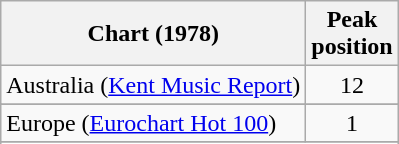<table class="wikitable sortable">
<tr>
<th>Chart (1978)</th>
<th>Peak<br>position</th>
</tr>
<tr>
<td>Australia (<a href='#'>Kent Music Report</a>)</td>
<td align="center">12</td>
</tr>
<tr>
</tr>
<tr>
</tr>
<tr>
<td>Europe (<a href='#'>Eurochart Hot 100</a>)</td>
<td align="center">1</td>
</tr>
<tr>
</tr>
<tr>
</tr>
<tr>
</tr>
<tr>
</tr>
<tr>
</tr>
<tr>
</tr>
</table>
